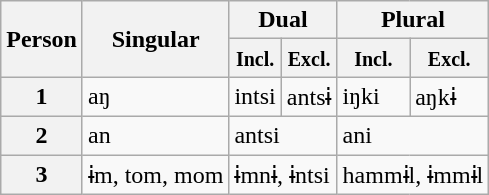<table class="wikitable">
<tr>
<th rowspan="2">Person</th>
<th rowspan="2">Singular</th>
<th colspan="2">Dual</th>
<th colspan="2">Plural</th>
</tr>
<tr>
<th><small>Incl.</small></th>
<th><small>Excl.</small></th>
<th><small>Incl.</small></th>
<th><small>Excl.</small></th>
</tr>
<tr>
<th>1</th>
<td>aŋ</td>
<td>intsi</td>
<td>antsɨ</td>
<td>iŋki</td>
<td>aŋkɨ</td>
</tr>
<tr>
<th>2</th>
<td>an</td>
<td colspan="2">antsi</td>
<td colspan="2">ani</td>
</tr>
<tr>
<th>3</th>
<td>ɨm, tom, mom</td>
<td colspan="2">ɨmnɨ, ɨntsi</td>
<td colspan="2">hammɨl, ɨmmɨl</td>
</tr>
</table>
